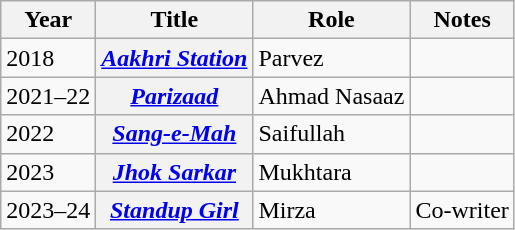<table class="wikitable plainrowheaders">
<tr>
<th>Year</th>
<th>Title</th>
<th>Role</th>
<th>Notes</th>
</tr>
<tr>
<td>2018</td>
<th scope=row><em><a href='#'>Aakhri Station</a></em></th>
<td>Parvez</td>
<td></td>
</tr>
<tr>
<td>2021–22</td>
<th scope=row><em><a href='#'>Parizaad</a></em></th>
<td>Ahmad Nasaaz</td>
<td></td>
</tr>
<tr>
<td>2022</td>
<th scope=row><em><a href='#'>Sang-e-Mah</a></em></th>
<td>Saifullah</td>
<td></td>
</tr>
<tr>
<td>2023</td>
<th scope=row><em><a href='#'>Jhok Sarkar</a></em></th>
<td>Mukhtara</td>
<td></td>
</tr>
<tr>
<td>2023–24</td>
<th scope="row"><em><a href='#'>Standup Girl</a></em></th>
<td>Mirza</td>
<td>Co-writer</td>
</tr>
</table>
